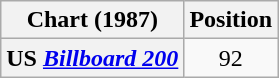<table class="wikitable plainrowheaders">
<tr>
<th scope="col">Chart (1987)</th>
<th scope="col">Position</th>
</tr>
<tr>
<th scope="row">US <em><a href='#'>Billboard 200</a></em></th>
<td align="center">92</td>
</tr>
</table>
